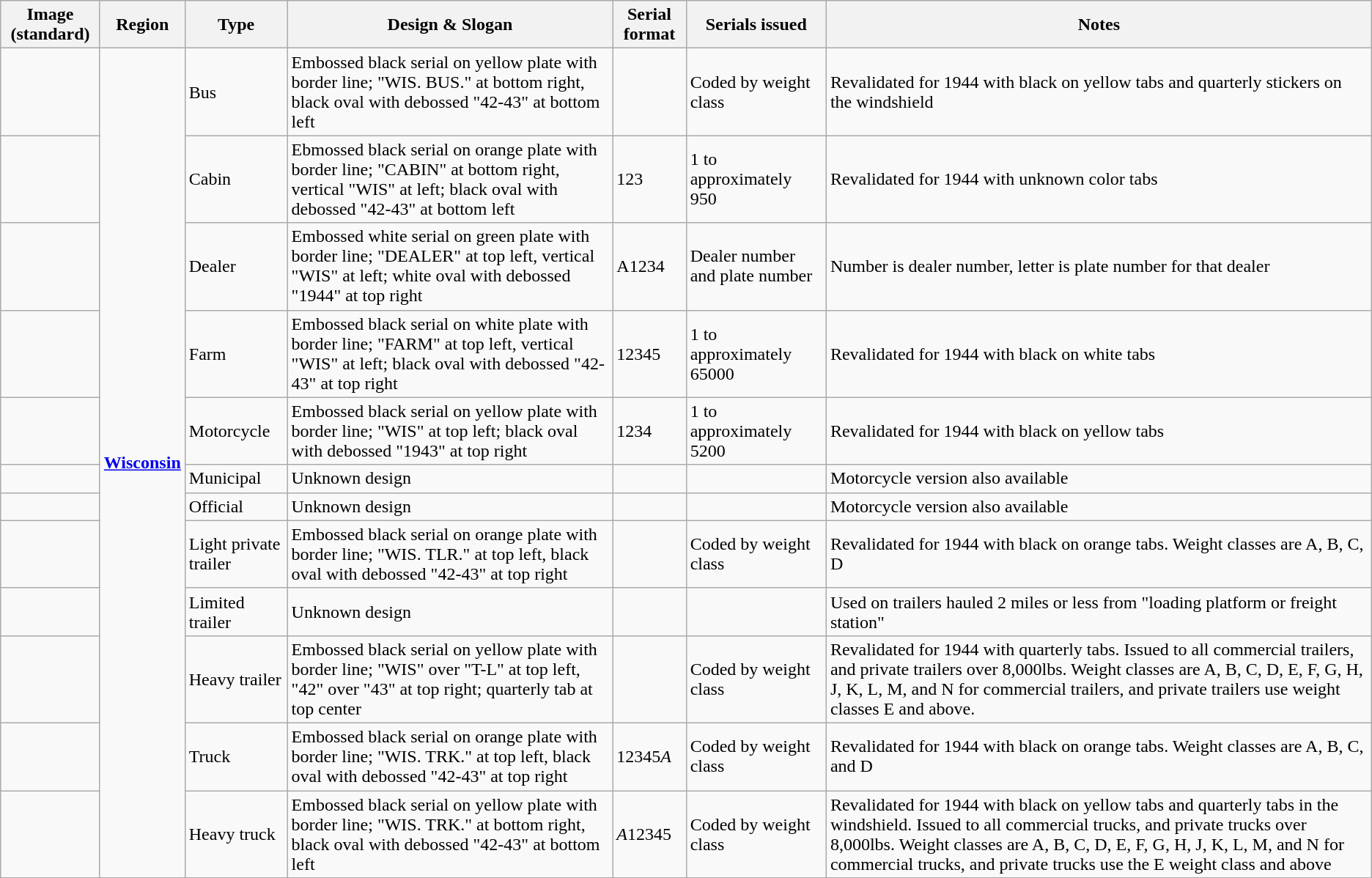<table class="wikitable">
<tr>
<th>Image (standard)</th>
<th>Region</th>
<th>Type</th>
<th>Design & Slogan</th>
<th>Serial format</th>
<th>Serials issued</th>
<th>Notes</th>
</tr>
<tr>
<td></td>
<td rowspan="12"><a href='#'><strong>Wisconsin</strong></a></td>
<td>Bus</td>
<td>Embossed black serial on yellow plate with border line; "WIS. BUS." at bottom right, black oval with debossed "42-43" at bottom left</td>
<td></td>
<td>Coded by weight class</td>
<td>Revalidated for 1944 with black on yellow tabs and quarterly stickers on the windshield</td>
</tr>
<tr>
<td></td>
<td>Cabin</td>
<td>Ebmossed black serial on orange plate with border line; "CABIN" at bottom right, vertical "WIS" at left; black oval with debossed "42-43" at bottom left</td>
<td>123</td>
<td>1 to approximately 950</td>
<td>Revalidated for 1944 with unknown color tabs</td>
</tr>
<tr>
<td></td>
<td>Dealer</td>
<td>Embossed white serial on green plate with border line; "DEALER" at top left, vertical "WIS" at left; white oval with debossed "1944" at top right</td>
<td>A1234</td>
<td>Dealer number and plate number</td>
<td>Number is dealer number, letter is plate number for that dealer</td>
</tr>
<tr>
<td></td>
<td>Farm</td>
<td>Embossed black serial on white plate with border line; "FARM" at top left, vertical "WIS" at left; black oval with debossed "42-43" at top right</td>
<td>12345</td>
<td>1 to approximately 65000</td>
<td>Revalidated for 1944 with black on white tabs</td>
</tr>
<tr>
<td></td>
<td>Motorcycle</td>
<td>Embossed black serial on yellow plate with border line; "WIS" at top left; black oval with debossed "1943" at top right</td>
<td>1234</td>
<td>1 to approximately 5200</td>
<td>Revalidated for 1944 with black on yellow tabs</td>
</tr>
<tr>
<td></td>
<td>Municipal</td>
<td>Unknown design</td>
<td></td>
<td></td>
<td>Motorcycle version also available</td>
</tr>
<tr>
<td></td>
<td>Official</td>
<td>Unknown design</td>
<td></td>
<td></td>
<td>Motorcycle version also available</td>
</tr>
<tr>
<td></td>
<td>Light private trailer</td>
<td>Embossed black serial on orange plate with border line; "WIS. TLR." at top left, black oval with debossed "42-43" at top right</td>
<td></td>
<td>Coded by weight class</td>
<td>Revalidated for 1944 with black on orange tabs. Weight classes are A, B, C, D</td>
</tr>
<tr>
<td></td>
<td>Limited trailer</td>
<td>Unknown design</td>
<td></td>
<td></td>
<td>Used on trailers hauled 2 miles or less from "loading platform or freight station"</td>
</tr>
<tr>
<td></td>
<td>Heavy trailer</td>
<td>Embossed black serial on yellow plate with border line; "WIS" over "T-L" at top left, "42" over "43" at top right; quarterly tab at top center</td>
<td></td>
<td>Coded by weight class</td>
<td>Revalidated for 1944 with quarterly tabs. Issued to all commercial trailers, and private trailers over 8,000lbs. Weight classes are A, B, C, D, E, F, G, H, J, K, L, M, and N for commercial trailers, and private trailers use weight classes E and above.</td>
</tr>
<tr>
<td></td>
<td>Truck</td>
<td>Embossed black serial on orange plate with border line; "WIS. TRK." at top left, black oval with debossed "42-43" at top right</td>
<td>12345<em>A</em></td>
<td>Coded by weight class</td>
<td>Revalidated for 1944 with black on orange tabs. Weight classes are A, B, C, and D</td>
</tr>
<tr>
<td></td>
<td>Heavy truck</td>
<td>Embossed black serial on yellow plate with border line; "WIS. TRK." at bottom right, black oval with debossed "42-43" at bottom left</td>
<td><em>A</em>12345</td>
<td>Coded by weight class</td>
<td>Revalidated for 1944 with black on yellow tabs and quarterly tabs in the windshield. Issued to all commercial trucks, and private trucks over 8,000lbs. Weight classes are A, B, C, D, E, F, G, H, J, K, L, M, and N for commercial trucks, and private trucks use the E weight class and above</td>
</tr>
</table>
